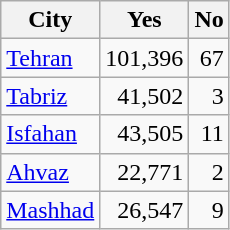<table class=wikitable style=text-align:right>
<tr>
<th>City</th>
<th>Yes</th>
<th>No</th>
</tr>
<tr>
<td align=left><a href='#'>Tehran</a></td>
<td>101,396</td>
<td>67</td>
</tr>
<tr>
<td align=left><a href='#'>Tabriz</a></td>
<td>41,502</td>
<td>3</td>
</tr>
<tr>
<td align=left><a href='#'>Isfahan</a></td>
<td>43,505</td>
<td>11</td>
</tr>
<tr>
<td align=left><a href='#'>Ahvaz</a></td>
<td>22,771</td>
<td>2</td>
</tr>
<tr>
<td align=left><a href='#'>Mashhad</a></td>
<td>26,547</td>
<td>9</td>
</tr>
</table>
